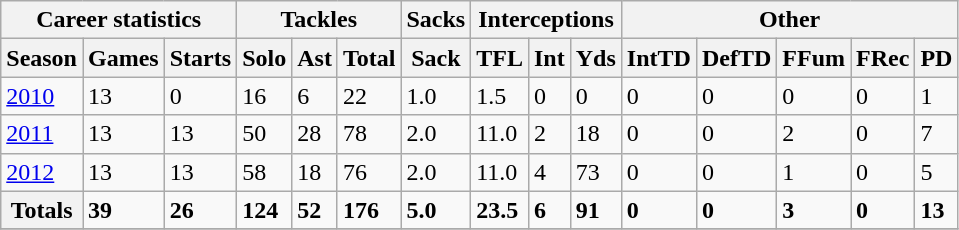<table class="wikitable">
<tr>
<th colspan="3">Career statistics</th>
<th colspan="3">Tackles</th>
<th>Sacks</th>
<th colspan="3">Interceptions</th>
<th colspan="5">Other</th>
</tr>
<tr>
<th>Season</th>
<th>Games</th>
<th>Starts</th>
<th>Solo</th>
<th>Ast</th>
<th>Total</th>
<th>Sack</th>
<th>TFL</th>
<th>Int</th>
<th>Yds</th>
<th>IntTD</th>
<th>DefTD</th>
<th>FFum</th>
<th>FRec</th>
<th>PD</th>
</tr>
<tr>
<td><a href='#'>2010</a></td>
<td>13</td>
<td>0</td>
<td>16</td>
<td>6</td>
<td>22</td>
<td>1.0</td>
<td>1.5</td>
<td>0</td>
<td>0</td>
<td>0</td>
<td>0</td>
<td>0</td>
<td>0</td>
<td>1</td>
</tr>
<tr>
<td><a href='#'>2011</a></td>
<td>13</td>
<td>13</td>
<td>50</td>
<td>28</td>
<td>78</td>
<td>2.0</td>
<td>11.0</td>
<td>2</td>
<td>18</td>
<td>0</td>
<td>0</td>
<td>2</td>
<td>0</td>
<td>7</td>
</tr>
<tr>
<td><a href='#'>2012</a></td>
<td>13</td>
<td>13</td>
<td>58</td>
<td>18</td>
<td>76</td>
<td>2.0</td>
<td>11.0</td>
<td>4</td>
<td>73</td>
<td>0</td>
<td>0</td>
<td>1</td>
<td>0</td>
<td>5</td>
</tr>
<tr>
<th>Totals</th>
<td><strong>39</strong></td>
<td><strong>26</strong></td>
<td><strong>124</strong></td>
<td><strong>52</strong></td>
<td><strong>176</strong></td>
<td><strong>5.0</strong></td>
<td><strong>23.5</strong></td>
<td><strong>6</strong></td>
<td><strong>91</strong></td>
<td><strong>0</strong></td>
<td><strong>0</strong></td>
<td><strong>3</strong></td>
<td><strong>0</strong></td>
<td><strong>13</strong></td>
</tr>
<tr>
</tr>
</table>
